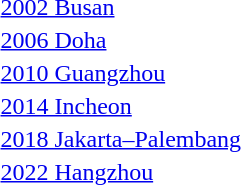<table>
<tr>
<td><a href='#'>2002 Busan</a></td>
<td></td>
<td></td>
<td></td>
</tr>
<tr>
<td><a href='#'>2006 Doha</a></td>
<td></td>
<td></td>
<td></td>
</tr>
<tr>
<td><a href='#'>2010 Guangzhou</a></td>
<td></td>
<td></td>
<td></td>
</tr>
<tr>
<td><a href='#'>2014 Incheon</a></td>
<td></td>
<td></td>
<td></td>
</tr>
<tr>
<td><a href='#'>2018 Jakarta–Palembang</a></td>
<td></td>
<td></td>
<td></td>
</tr>
<tr>
<td><a href='#'>2022 Hangzhou</a></td>
<td></td>
<td></td>
<td></td>
</tr>
</table>
